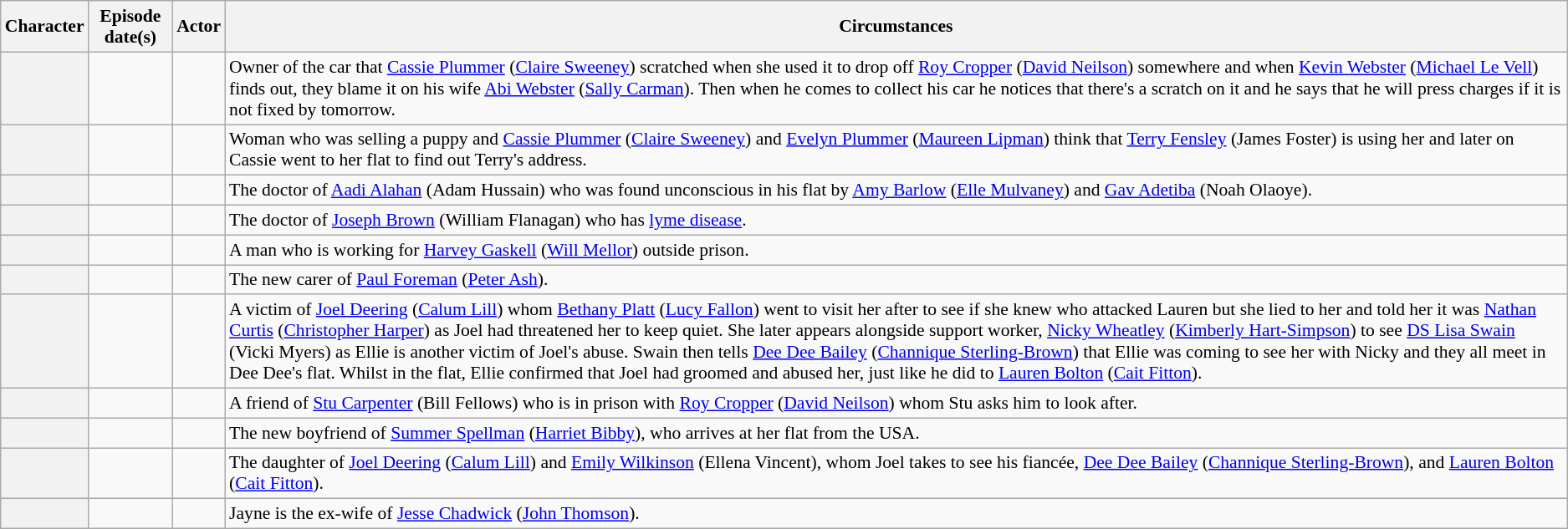<table class="wikitable plainrowheaders" style="font-size:90%">
<tr>
<th scope="col">Character</th>
<th scope="col">Episode date(s)</th>
<th scope="col">Actor</th>
<th scope="col">Circumstances</th>
</tr>
<tr>
<th scope="row"> </th>
<td></td>
<td></td>
<td>Owner of the car that <a href='#'>Cassie Plummer</a> (<a href='#'>Claire Sweeney</a>) scratched when she used it to drop off <a href='#'>Roy Cropper</a> (<a href='#'>David Neilson</a>) somewhere and when <a href='#'>Kevin Webster</a> (<a href='#'>Michael Le Vell</a>) finds out, they blame it on his wife <a href='#'>Abi Webster</a> (<a href='#'>Sally Carman</a>). Then when he comes to collect his car he notices that there's a scratch on it and he says that he will press charges if it is not fixed by tomorrow.</td>
</tr>
<tr>
<th scope="row"> </th>
<td></td>
<td></td>
<td>Woman who was selling a puppy and <a href='#'>Cassie Plummer</a> (<a href='#'>Claire Sweeney</a>) and <a href='#'>Evelyn Plummer</a> (<a href='#'>Maureen Lipman</a>) think that  <a href='#'>Terry Fensley</a> (James Foster) is using her and later on Cassie went to her flat to find out Terry's address.</td>
</tr>
<tr>
<th scope="row"> </th>
<td></td>
<td></td>
<td>The doctor of <a href='#'>Aadi Alahan</a> (Adam Hussain) who was found unconscious in his flat by <a href='#'>Amy Barlow</a> (<a href='#'>Elle Mulvaney</a>) and <a href='#'>Gav Adetiba</a> (Noah Olaoye).</td>
</tr>
<tr>
<th scope="row"> </th>
<td></td>
<td></td>
<td>The doctor of <a href='#'>Joseph Brown</a> (William Flanagan) who has <a href='#'>lyme disease</a>.</td>
</tr>
<tr>
<th scope="row"> </th>
<td></td>
<td></td>
<td>A man who is working for <a href='#'>Harvey Gaskell</a> (<a href='#'>Will Mellor</a>) outside prison.</td>
</tr>
<tr>
<th scope="row"> </th>
<td></td>
<td></td>
<td>The new carer of <a href='#'>Paul Foreman</a> (<a href='#'>Peter Ash</a>).</td>
</tr>
<tr>
<th scope="row"> </th>
<td></td>
<td></td>
<td>A victim of <a href='#'>Joel Deering</a> (<a href='#'>Calum Lill</a>) whom <a href='#'>Bethany Platt</a> (<a href='#'>Lucy Fallon</a>) went to visit her after to see if she knew who attacked Lauren but she lied to her and told her it was <a href='#'>Nathan Curtis</a> (<a href='#'>Christopher Harper</a>) as Joel had threatened her to keep quiet. She later appears alongside support worker, <a href='#'>Nicky Wheatley</a> (<a href='#'>Kimberly Hart-Simpson</a>) to see <a href='#'>DS Lisa Swain</a> (Vicki Myers) as Ellie is another victim of Joel's abuse. Swain then tells <a href='#'>Dee Dee Bailey</a> (<a href='#'>Channique Sterling-Brown</a>) that Ellie was coming to see her with Nicky and they all meet in Dee Dee's flat. Whilst in the flat, Ellie confirmed that Joel had groomed and abused her, just like he did to <a href='#'>Lauren Bolton</a> (<a href='#'>Cait Fitton</a>).</td>
</tr>
<tr>
<th scope="row"> </th>
<td></td>
<td></td>
<td>A friend of <a href='#'>Stu Carpenter</a> (Bill Fellows) who is in prison with <a href='#'>Roy Cropper</a> (<a href='#'>David Neilson</a>) whom Stu asks him to look after.</td>
</tr>
<tr>
<th scope="row"> </th>
<td></td>
<td></td>
<td>The new boyfriend of <a href='#'>Summer Spellman</a> (<a href='#'>Harriet Bibby</a>), who arrives at her flat from the USA.</td>
</tr>
<tr>
<th scope="row"> </th>
<td></td>
<td></td>
<td>The daughter of <a href='#'>Joel Deering</a> (<a href='#'>Calum Lill</a>) and <a href='#'>Emily Wilkinson</a> (Ellena Vincent), whom Joel takes to see his fiancée, <a href='#'>Dee Dee Bailey</a> (<a href='#'>Channique Sterling-Brown</a>), and <a href='#'>Lauren Bolton</a> (<a href='#'>Cait Fitton</a>).</td>
</tr>
<tr>
<th scope="row"> </th>
<td></td>
<td></td>
<td>Jayne is the ex-wife of <a href='#'>Jesse Chadwick</a> (<a href='#'>John Thomson</a>).</td>
</tr>
</table>
